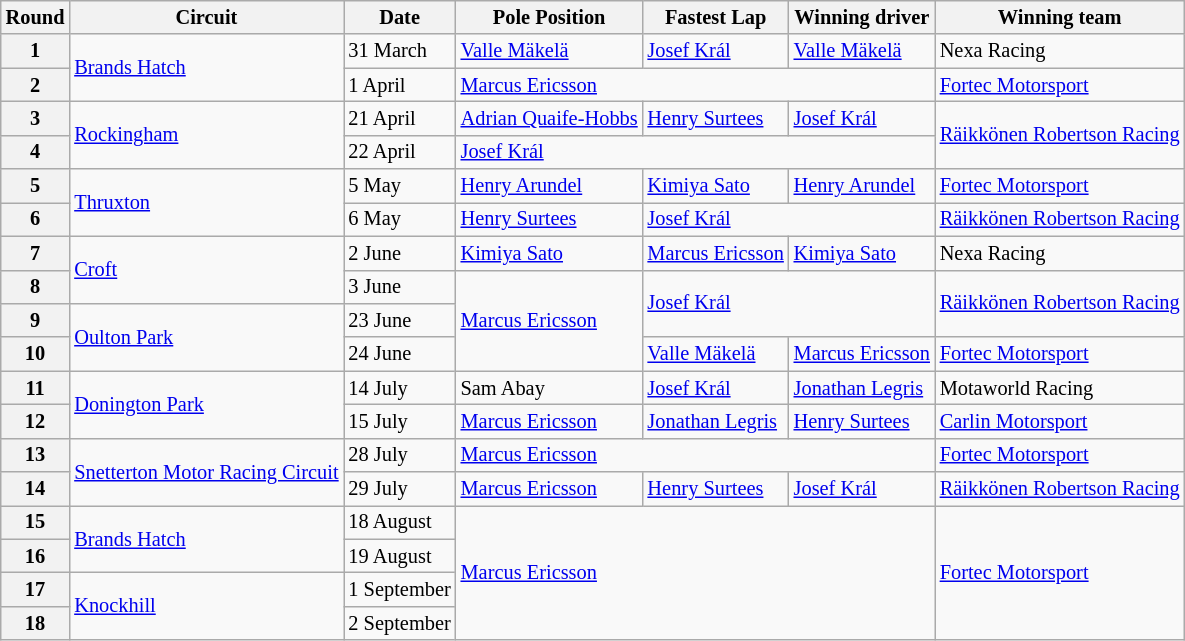<table class="wikitable" style="font-size: 85%;">
<tr>
<th>Round</th>
<th>Circuit</th>
<th>Date</th>
<th>Pole Position</th>
<th>Fastest Lap</th>
<th>Winning driver</th>
<th>Winning team</th>
</tr>
<tr>
<th>1</th>
<td rowspan=2><a href='#'>Brands Hatch</a></td>
<td>31 March</td>
<td> <a href='#'>Valle Mäkelä</a></td>
<td> <a href='#'>Josef Král</a></td>
<td> <a href='#'>Valle Mäkelä</a></td>
<td>Nexa Racing</td>
</tr>
<tr>
<th>2</th>
<td>1 April</td>
<td colspan="3"> <a href='#'>Marcus Ericsson</a></td>
<td><a href='#'>Fortec Motorsport</a></td>
</tr>
<tr>
<th>3</th>
<td rowspan=2><a href='#'>Rockingham</a></td>
<td>21 April</td>
<td nowrap> <a href='#'>Adrian Quaife-Hobbs</a></td>
<td> <a href='#'>Henry Surtees</a></td>
<td> <a href='#'>Josef Král</a></td>
<td rowspan="2" nowrap=""><a href='#'>Räikkönen Robertson Racing</a></td>
</tr>
<tr>
<th>4</th>
<td>22 April</td>
<td colspan="3"> <a href='#'>Josef Král</a></td>
</tr>
<tr>
<th>5</th>
<td rowspan=2><a href='#'>Thruxton</a></td>
<td>5 May</td>
<td> <a href='#'>Henry Arundel</a></td>
<td> <a href='#'>Kimiya Sato</a></td>
<td> <a href='#'>Henry Arundel</a></td>
<td><a href='#'>Fortec Motorsport</a></td>
</tr>
<tr>
<th>6</th>
<td>6 May</td>
<td> <a href='#'>Henry Surtees</a></td>
<td colspan="2"> <a href='#'>Josef Král</a></td>
<td><a href='#'>Räikkönen Robertson Racing</a></td>
</tr>
<tr>
<th>7</th>
<td rowspan=2><a href='#'>Croft</a></td>
<td>2 June</td>
<td> <a href='#'>Kimiya Sato</a></td>
<td> <a href='#'>Marcus Ericsson</a></td>
<td> <a href='#'>Kimiya Sato</a></td>
<td>Nexa Racing</td>
</tr>
<tr>
<th>8</th>
<td>3 June</td>
<td rowspan="3"> <a href='#'>Marcus Ericsson</a></td>
<td colspan="2" rowspan="2"> <a href='#'>Josef Král</a></td>
<td rowspan="2"><a href='#'>Räikkönen Robertson Racing</a></td>
</tr>
<tr>
<th>9</th>
<td rowspan=2><a href='#'>Oulton Park</a></td>
<td>23 June</td>
</tr>
<tr>
<th>10</th>
<td>24 June</td>
<td> <a href='#'>Valle Mäkelä</a></td>
<td> <a href='#'>Marcus Ericsson</a></td>
<td><a href='#'>Fortec Motorsport</a></td>
</tr>
<tr>
<th>11</th>
<td rowspan=2><a href='#'>Donington Park</a></td>
<td>14 July</td>
<td> Sam Abay</td>
<td> <a href='#'>Josef Král</a></td>
<td> <a href='#'>Jonathan Legris</a></td>
<td>Motaworld Racing</td>
</tr>
<tr>
<th>12</th>
<td>15 July</td>
<td> <a href='#'>Marcus Ericsson</a></td>
<td> <a href='#'>Jonathan Legris</a></td>
<td> <a href='#'>Henry Surtees</a></td>
<td><a href='#'>Carlin Motorsport</a></td>
</tr>
<tr>
<th>13</th>
<td rowspan=2 nowrap><a href='#'>Snetterton Motor Racing Circuit</a></td>
<td>28 July</td>
<td colspan="3" nowrap=""> <a href='#'>Marcus Ericsson</a></td>
<td><a href='#'>Fortec Motorsport</a></td>
</tr>
<tr>
<th>14</th>
<td>29 July</td>
<td> <a href='#'>Marcus Ericsson</a></td>
<td> <a href='#'>Henry Surtees</a></td>
<td> <a href='#'>Josef Král</a></td>
<td><a href='#'>Räikkönen Robertson Racing</a></td>
</tr>
<tr>
<th>15</th>
<td rowspan=2><a href='#'>Brands Hatch</a></td>
<td>18 August</td>
<td colspan="3" rowspan="4"> <a href='#'>Marcus Ericsson</a></td>
<td rowspan="4"><a href='#'>Fortec Motorsport</a></td>
</tr>
<tr>
<th>16</th>
<td>19 August</td>
</tr>
<tr>
<th>17</th>
<td rowspan=2><a href='#'>Knockhill</a></td>
<td>1 September</td>
</tr>
<tr>
<th>18</th>
<td nowrap>2 September</td>
</tr>
</table>
